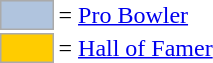<table>
<tr>
<td style="background-color:lightsteelblue; border:1px solid #aaaaaa; width:2em;"></td>
<td>= <a href='#'>Pro Bowler</a></td>
</tr>
<tr>
<td style="background-color:#FFCC00; border:1px solid #aaaaaa; width:2em;"></td>
<td>= <a href='#'>Hall of Famer</a></td>
</tr>
</table>
